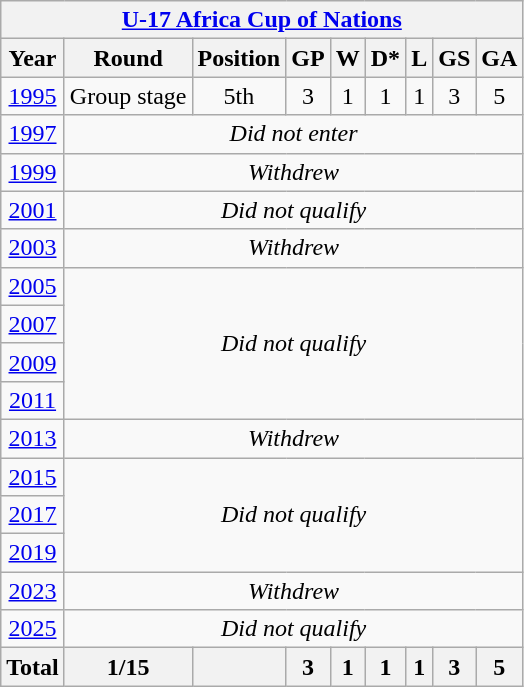<table class="wikitable" style="text-align: center;">
<tr>
<th colspan=9><a href='#'>U-17 Africa Cup of Nations</a></th>
</tr>
<tr>
<th>Year</th>
<th>Round</th>
<th>Position</th>
<th>GP</th>
<th>W</th>
<th>D*</th>
<th>L</th>
<th>GS</th>
<th>GA</th>
</tr>
<tr>
<td> <a href='#'>1995</a></td>
<td>Group stage</td>
<td>5th</td>
<td>3</td>
<td>1</td>
<td>1</td>
<td>1</td>
<td>3</td>
<td>5</td>
</tr>
<tr>
<td> <a href='#'>1997</a></td>
<td colspan=8><em>Did not enter</em></td>
</tr>
<tr>
<td> <a href='#'>1999</a></td>
<td colspan=8><em>Withdrew</em></td>
</tr>
<tr>
<td> <a href='#'>2001</a></td>
<td colspan=8><em>Did not qualify</em></td>
</tr>
<tr>
<td> <a href='#'>2003</a></td>
<td colspan=8><em>Withdrew</em></td>
</tr>
<tr>
<td> <a href='#'>2005</a></td>
<td colspan=8 rowspan=4><em>Did not qualify</em></td>
</tr>
<tr>
<td> <a href='#'>2007</a></td>
</tr>
<tr>
<td> <a href='#'>2009</a></td>
</tr>
<tr>
<td> <a href='#'>2011</a></td>
</tr>
<tr>
<td> <a href='#'>2013</a></td>
<td colspan=8><em>Withdrew</em></td>
</tr>
<tr>
<td> <a href='#'>2015</a></td>
<td colspan=8 rowspan=3><em>Did not qualify</em></td>
</tr>
<tr>
<td> <a href='#'>2017</a></td>
</tr>
<tr>
<td> <a href='#'>2019</a></td>
</tr>
<tr>
<td> <a href='#'>2023</a></td>
<td colspan=8><em>Withdrew</em></td>
</tr>
<tr>
<td> <a href='#'>2025</a></td>
<td colspan=8><em>Did not qualify</em></td>
</tr>
<tr>
<th><strong>Total</strong></th>
<th>1/15</th>
<th></th>
<th>3</th>
<th>1</th>
<th>1</th>
<th>1</th>
<th>3</th>
<th>5</th>
</tr>
</table>
